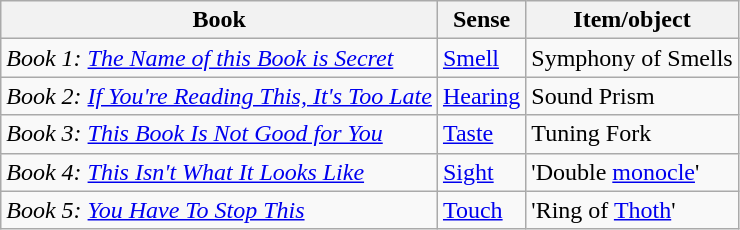<table class="wikitable">
<tr>
<th>Book</th>
<th>Sense</th>
<th>Item/object</th>
</tr>
<tr>
<td><em>Book 1: <a href='#'>The Name of this Book is Secret</a></em></td>
<td><a href='#'>Smell</a></td>
<td>Symphony of Smells</td>
</tr>
<tr>
<td><em>Book 2: <a href='#'>If You're Reading This, It's Too Late</a></em></td>
<td><a href='#'>Hearing</a></td>
<td>Sound Prism</td>
</tr>
<tr>
<td><em>Book 3: <a href='#'>This Book Is Not Good for You</a> </em></td>
<td><a href='#'>Taste</a></td>
<td>Tuning Fork</td>
</tr>
<tr>
<td><em>Book 4: <a href='#'>This Isn't What It Looks Like</a> </em></td>
<td><a href='#'>Sight</a></td>
<td>'Double <a href='#'>monocle</a>'</td>
</tr>
<tr>
<td><em>Book 5: <a href='#'>You Have To Stop This</a></em></td>
<td><a href='#'>Touch</a></td>
<td>'Ring of <a href='#'>Thoth</a>'</td>
</tr>
</table>
